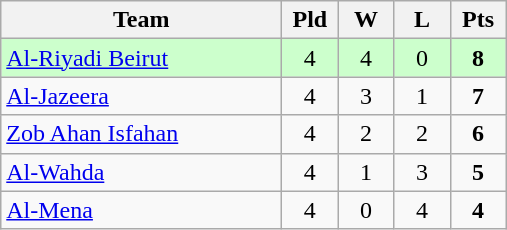<table class="wikitable" style="text-align:center;">
<tr>
<th width=180>Team</th>
<th width=30>Pld</th>
<th width=30>W</th>
<th width=30>L</th>
<th width=30>Pts</th>
</tr>
<tr bgcolor="#ccffcc">
<td align="left"> <a href='#'>Al-Riyadi Beirut</a></td>
<td>4</td>
<td>4</td>
<td>0</td>
<td><strong>8</strong></td>
</tr>
<tr>
<td align="left"> <a href='#'>Al-Jazeera</a></td>
<td>4</td>
<td>3</td>
<td>1</td>
<td><strong>7</strong></td>
</tr>
<tr>
<td align="left"> <a href='#'>Zob Ahan Isfahan</a></td>
<td>4</td>
<td>2</td>
<td>2</td>
<td><strong>6</strong></td>
</tr>
<tr>
<td align="left"> <a href='#'>Al-Wahda</a></td>
<td>4</td>
<td>1</td>
<td>3</td>
<td><strong>5</strong></td>
</tr>
<tr>
<td align="left"> <a href='#'>Al-Mena</a></td>
<td>4</td>
<td>0</td>
<td>4</td>
<td><strong>4</strong></td>
</tr>
</table>
